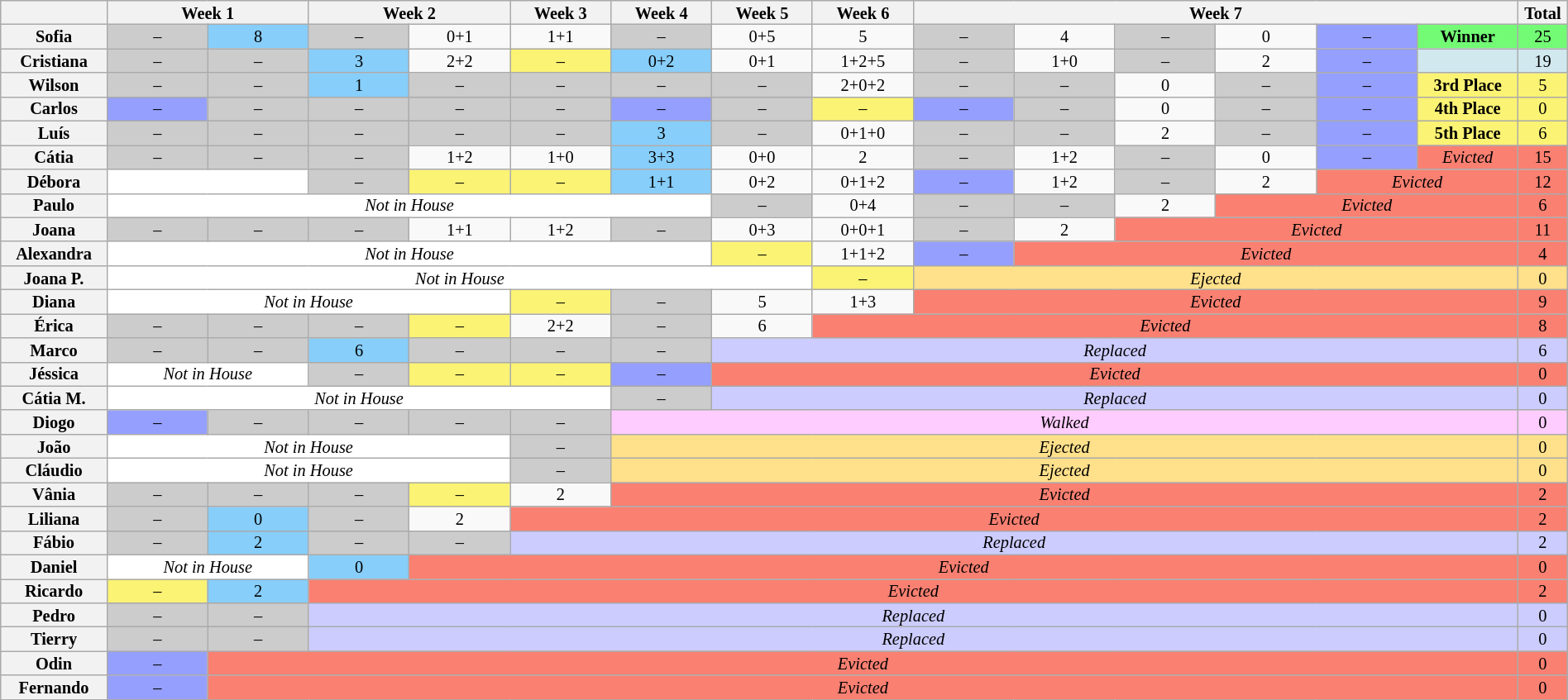<table class="wikitable" style="text-align:center; font-size:85%; line-height:13px; width: 100%;">
<tr>
<th style="width: 5%;"></th>
<th colspan="2" style="width: 10%;">Week 1</th>
<th colspan="2" style="width: 10%;">Week 2</th>
<th style="width: 5%;">Week 3</th>
<th style="width: 5%;">Week 4</th>
<th style="width: 5%;">Week 5</th>
<th style="width: 5%;">Week 6</th>
<th colspan="6" style="width: 30%;">Week 7</th>
<th style="width: 1%;">Total</th>
</tr>
<tr>
<th>Sofia</th>
<td bgcolor="#CCCCCC">–</td>
<td style="width: 5%;" bgcolor="#87CEFA">8</td>
<td bgcolor="#CCCCCC" style="width: 5%;">–</td>
<td>0+1</td>
<td>1+1</td>
<td bgcolor="#CCCCCC">–</td>
<td>0+5</td>
<td>5</td>
<td bgcolor="#CCCCCC" style="width: 5%;">–</td>
<td style="width: 5%;">4</td>
<td bgcolor="#CCCCCC" style="width: 5%;">–</td>
<td style="width: 5%;">0</td>
<td bgcolor="959ffd" style="width: 5%;">–</td>
<td bgcolor="73FB76"><strong>Winner</strong></td>
<td bgcolor="73FB76">25</td>
</tr>
<tr>
<th>Cristiana</th>
<td bgcolor="#CCCCCC">–</td>
<td bgcolor="#CCCCCC">–</td>
<td bgcolor="#87CEFA">3</td>
<td>2+2</td>
<td bgcolor="FBF373">–</td>
<td bgcolor="#87CEFA">0+2</td>
<td>0+1</td>
<td>1+2+5</td>
<td bgcolor="#CCCCCC">–</td>
<td>1+0</td>
<td bgcolor="#CCCCCC">–</td>
<td>2</td>
<td bgcolor="959ffd">–</td>
<td bgcolor="D1E8EF"></td>
<td bgcolor="D1E8EF">19</td>
</tr>
<tr>
<th>Wilson</th>
<td bgcolor="#CCCCCC">–</td>
<td bgcolor="#CCCCCC">–</td>
<td bgcolor="#87CEFA">1</td>
<td bgcolor="#CCCCCC">–</td>
<td bgcolor="#CCCCCC">–</td>
<td bgcolor="#CCCCCC">–</td>
<td bgcolor="#CCCCCC">–</td>
<td>2+0+2</td>
<td bgcolor="#CCCCCC">–</td>
<td bgcolor="#CCCCCC">–</td>
<td>0</td>
<td bgcolor="#CCCCCC">–</td>
<td bgcolor="959ffd">–</td>
<td bgcolor="FBF373"><strong>3rd Place</strong></td>
<td bgcolor="FBF373">5</td>
</tr>
<tr>
<th>Carlos</th>
<td bgcolor="959ffd">–</td>
<td bgcolor="#CCCCCC">–</td>
<td bgcolor="#CCCCCC">–</td>
<td bgcolor="#CCCCCC">–</td>
<td bgcolor="#CCCCCC">–</td>
<td bgcolor="959ffd">–</td>
<td bgcolor="#CCCCCC">–</td>
<td bgcolor="FBF373">–</td>
<td bgcolor="959ffd">–</td>
<td bgcolor="#CCCCCC">–</td>
<td>0</td>
<td bgcolor="#CCCCCC">–</td>
<td bgcolor="959ffd">–</td>
<td bgcolor="FBF373"><strong>4th Place</strong></td>
<td bgcolor="FBF373">0</td>
</tr>
<tr>
<th>Luís</th>
<td bgcolor="#CCCCCC">–</td>
<td bgcolor="#CCCCCC">–</td>
<td bgcolor="#CCCCCC">–</td>
<td bgcolor="#CCCCCC">–</td>
<td bgcolor="#CCCCCC">–</td>
<td bgcolor="#87CEFA">3</td>
<td bgcolor="#CCCCCC">–</td>
<td>0+1+0</td>
<td bgcolor="#CCCCCC">–</td>
<td bgcolor="#CCCCCC">–</td>
<td>2</td>
<td bgcolor="#CCCCCC">–</td>
<td bgcolor="959ffd">–</td>
<td bgcolor="FBF373"><strong>5th Place</strong></td>
<td bgcolor="FBF373">6</td>
</tr>
<tr>
<th>Cátia</th>
<td bgcolor="#CCCCCC">–</td>
<td bgcolor="#CCCCCC">–</td>
<td bgcolor="#CCCCCC">–</td>
<td>1+2</td>
<td>1+0</td>
<td bgcolor="#87CEFA">3+3</td>
<td>0+0</td>
<td>2</td>
<td bgcolor="#CCCCCC">–</td>
<td>1+2</td>
<td bgcolor="#CCCCCC">–</td>
<td>0</td>
<td bgcolor="959ffd">–</td>
<td bgcolor="salmon"><em>Evicted</em></td>
<td bgcolor="salmon">15</td>
</tr>
<tr>
<th>Débora</th>
<td bgcolor="white" colspan="2"></td>
<td bgcolor="#CCCCCC">–</td>
<td bgcolor="FBF373">–</td>
<td bgcolor="FBF373">–</td>
<td bgcolor="#87CEFA">1+1</td>
<td>0+2</td>
<td>0+1+2</td>
<td bgcolor="959ffd">–</td>
<td>1+2</td>
<td bgcolor="#CCCCCC">–</td>
<td>2</td>
<td colspan="2" bgcolor="salmon"><em>Evicted</em></td>
<td bgcolor="salmon">12</td>
</tr>
<tr>
<th>Paulo</th>
<td bgcolor="white" colspan="6"><em>Not in House</em></td>
<td bgcolor="#CCCCCC">–</td>
<td>0+4</td>
<td bgcolor="#CCCCCC">–</td>
<td bgcolor="#CCCCCC">–</td>
<td>2</td>
<td colspan="3" bgcolor="salmon"><em>Evicted</em></td>
<td bgcolor="salmon">6</td>
</tr>
<tr>
<th>Joana</th>
<td bgcolor="#CCCCCC">–</td>
<td bgcolor="#CCCCCC">–</td>
<td bgcolor="#CCCCCC">–</td>
<td>1+1</td>
<td>1+2</td>
<td bgcolor="#CCCCCC">–</td>
<td>0+3</td>
<td>0+0+1</td>
<td bgcolor="#CCCCCC">–</td>
<td>2</td>
<td colspan="4" bgcolor="salmon"><em>Evicted</em></td>
<td bgcolor="salmon">11</td>
</tr>
<tr>
<th>Alexandra</th>
<td bgcolor="white" colspan="6"><em>Not in House</em></td>
<td bgcolor="FBF373">–</td>
<td>1+1+2</td>
<td bgcolor="959ffd">–</td>
<td colspan="5" bgcolor="salmon"><em>Evicted</em></td>
<td bgcolor="salmon">4</td>
</tr>
<tr>
<th>Joana P.</th>
<td bgcolor="white" colspan="7"><em>Not in House</em></td>
<td bgcolor="FBF373">–</td>
<td colspan="6" bgcolor="ffe08b"><em>Ejected</em></td>
<td bgcolor="ffe08b">0</td>
</tr>
<tr>
<th>Diana</th>
<td bgcolor="white" colspan="4"><em>Not in House</em></td>
<td bgcolor="FBF373">–</td>
<td bgcolor="#CCCCCC">–</td>
<td>5</td>
<td>1+3</td>
<td colspan="6" bgcolor="salmon"><em>Evicted</em></td>
<td bgcolor="salmon">9</td>
</tr>
<tr>
<th>Érica</th>
<td bgcolor="#CCCCCC">–</td>
<td bgcolor="#CCCCCC">–</td>
<td bgcolor="#CCCCCC">–</td>
<td bgcolor="FBF373">–</td>
<td>2+2</td>
<td bgcolor="#CCCCCC">–</td>
<td>6</td>
<td colspan="7" bgcolor="salmon"><em>Evicted</em></td>
<td bgcolor="salmon">8</td>
</tr>
<tr>
<th>Marco</th>
<td bgcolor="#CCCCCC">–</td>
<td bgcolor="#CCCCCC">–</td>
<td bgcolor="#87CEFA">6</td>
<td bgcolor="#CCCCCC">–</td>
<td bgcolor="#CCCCCC">–</td>
<td bgcolor="#CCCCCC">–</td>
<td colspan="8" bgcolor="#ccccff"><em>Replaced</em></td>
<td bgcolor="#ccccff">6</td>
</tr>
<tr>
<th>Jéssica</th>
<td bgcolor="white" colspan="2"><em>Not in House</em></td>
<td bgcolor="#CCCCCC">–</td>
<td bgcolor="FBF373">–</td>
<td bgcolor="FBF373">–</td>
<td bgcolor="959ffd">–</td>
<td colspan="8" bgcolor="salmon"><em>Evicted</em></td>
<td bgcolor="salmon">0</td>
</tr>
<tr>
<th>Cátia M.</th>
<td bgcolor="white" colspan="5"><em>Not in House</em></td>
<td bgcolor="#CCCCCC">–</td>
<td colspan="8" bgcolor="#ccccff"><em>Replaced</em></td>
<td bgcolor="#ccccff">0</td>
</tr>
<tr>
<th>Diogo</th>
<td bgcolor="959ffd">–</td>
<td bgcolor="#CCCCCC">–</td>
<td bgcolor="#CCCCCC">–</td>
<td bgcolor="#CCCCCC">–</td>
<td bgcolor="#CCCCCC">–</td>
<td colspan="9" bgcolor="ffccff"><em>Walked</em></td>
<td bgcolor="ffccff">0</td>
</tr>
<tr>
<th>João</th>
<td bgcolor="white" colspan="4"><em>Not in House</em></td>
<td bgcolor="#CCCCCC">–</td>
<td colspan="9" bgcolor="ffe08b"><em>Ejected</em></td>
<td bgcolor="ffe08b">0</td>
</tr>
<tr>
<th>Cláudio</th>
<td bgcolor="white" colspan="4"><em>Not in House</em></td>
<td bgcolor="#CCCCCC">–</td>
<td colspan="9" bgcolor="ffe08b"><em>Ejected</em></td>
<td bgcolor="ffe08b">0</td>
</tr>
<tr>
<th>Vânia</th>
<td bgcolor="#CCCCCC">–</td>
<td bgcolor="#CCCCCC">–</td>
<td bgcolor="#CCCCCC">–</td>
<td bgcolor="FBF373">–</td>
<td>2</td>
<td colspan="9" bgcolor="salmon"><em>Evicted</em></td>
<td bgcolor="salmon">2</td>
</tr>
<tr>
<th>Liliana</th>
<td bgcolor="#CCCCCC">–</td>
<td bgcolor="#87CEFA">0</td>
<td bgcolor="#CCCCCC">–</td>
<td>2</td>
<td colspan="10" bgcolor="salmon"><em>Evicted</em></td>
<td bgcolor="salmon">2</td>
</tr>
<tr>
<th>Fábio</th>
<td bgcolor="#CCCCCC">–</td>
<td bgcolor="#87CEFA">2</td>
<td bgcolor="#CCCCCC">–</td>
<td bgcolor="#CCCCCC">–</td>
<td colspan="10" bgcolor="#ccccff"><em>Replaced</em></td>
<td bgcolor="#ccccff">2</td>
</tr>
<tr>
<th>Daniel</th>
<td bgcolor="white" colspan="2"><em>Not in House</em></td>
<td bgcolor="#87CEFA">0</td>
<td colspan="11" bgcolor="salmon"><em>Evicted</em></td>
<td bgcolor="salmon">0</td>
</tr>
<tr>
<th>Ricardo</th>
<td bgcolor="FBF373">–</td>
<td bgcolor="#87CEFA">2</td>
<td colspan="12" bgcolor="salmon"><em>Evicted</em></td>
<td bgcolor="salmon">2</td>
</tr>
<tr>
<th>Pedro</th>
<td bgcolor="#CCCCCC">–</td>
<td bgcolor="#CCCCCC">–</td>
<td colspan="12" bgcolor="#ccccff"><em>Replaced</em></td>
<td bgcolor="#ccccff">0</td>
</tr>
<tr>
<th>Tierry</th>
<td bgcolor="#CCCCCC">–</td>
<td bgcolor="#CCCCCC">–</td>
<td colspan="12" bgcolor="#ccccff"><em>Replaced</em></td>
<td bgcolor="#ccccff">0</td>
</tr>
<tr>
<th>Odin</th>
<td bgcolor="959ffd">–</td>
<td colspan="13" bgcolor="salmon"><em>Evicted</em></td>
<td bgcolor="salmon">0</td>
</tr>
<tr>
<th>Fernando</th>
<td bgcolor="959ffd">–</td>
<td colspan="13" bgcolor="salmon"><em>Evicted</em></td>
<td bgcolor="salmon">0</td>
</tr>
</table>
